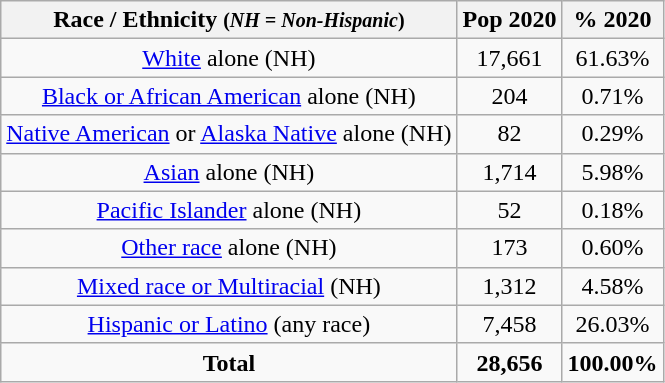<table class="wikitable" style="text-align:center;">
<tr>
<th>Race / Ethnicity <small>(<em>NH = Non-Hispanic</em>)</small></th>
<th>Pop 2020</th>
<th>% 2020</th>
</tr>
<tr>
<td><a href='#'>White</a> alone (NH)</td>
<td>17,661</td>
<td>61.63%</td>
</tr>
<tr>
<td><a href='#'>Black or African American</a> alone (NH)</td>
<td>204</td>
<td>0.71%</td>
</tr>
<tr>
<td><a href='#'>Native American</a> or <a href='#'>Alaska Native</a> alone (NH)</td>
<td>82</td>
<td>0.29%</td>
</tr>
<tr>
<td><a href='#'>Asian</a> alone (NH)</td>
<td>1,714</td>
<td>5.98%</td>
</tr>
<tr>
<td><a href='#'>Pacific Islander</a> alone (NH)</td>
<td>52</td>
<td>0.18%</td>
</tr>
<tr>
<td><a href='#'>Other race</a> alone (NH)</td>
<td>173</td>
<td>0.60%</td>
</tr>
<tr>
<td><a href='#'>Mixed race or Multiracial</a> (NH)</td>
<td>1,312</td>
<td>4.58%</td>
</tr>
<tr>
<td><a href='#'>Hispanic or Latino</a> (any race)</td>
<td>7,458</td>
<td>26.03%</td>
</tr>
<tr>
<td><strong>Total</strong></td>
<td><strong>28,656</strong></td>
<td><strong>100.00%</strong></td>
</tr>
</table>
